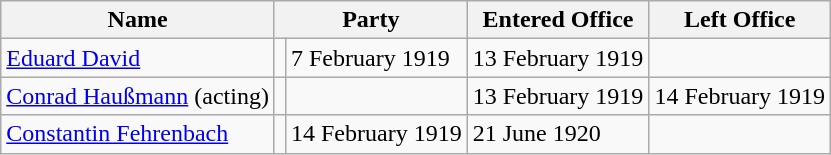<table class="wikitable">
<tr>
<th>Name</th>
<th colspan="2">Party</th>
<th>Entered Office</th>
<th>Left Office</th>
</tr>
<tr>
<td><a href='#'>Eduard David</a></td>
<td></td>
<td>7 February 1919</td>
<td>13 February 1919</td>
</tr>
<tr>
<td><a href='#'>Conrad Haußmann</a> (acting)</td>
<td></td>
<td></td>
<td>13 February 1919</td>
<td>14 February 1919</td>
</tr>
<tr>
<td><a href='#'>Constantin Fehrenbach</a></td>
<td></td>
<td>14 February 1919</td>
<td>21 June 1920</td>
</tr>
</table>
